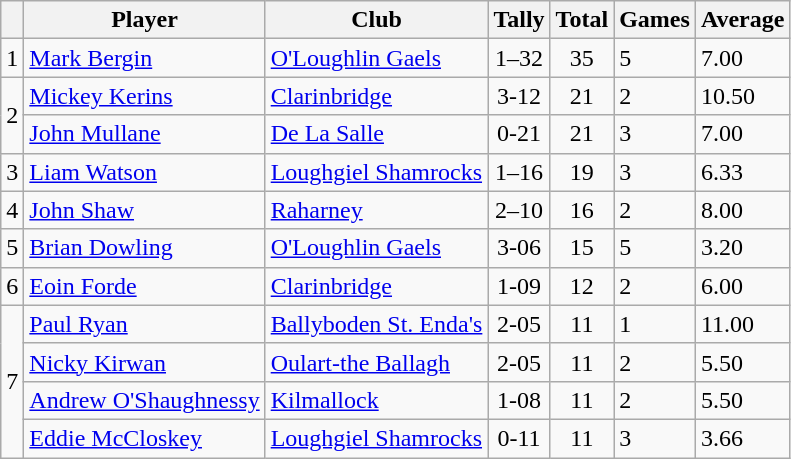<table class="wikitable">
<tr>
<th></th>
<th>Player</th>
<th>Club</th>
<th>Tally</th>
<th>Total</th>
<th>Games</th>
<th>Average</th>
</tr>
<tr>
<td rowspan=1 align=center>1</td>
<td><a href='#'>Mark Bergin</a></td>
<td><a href='#'>O'Loughlin Gaels</a></td>
<td align=center>1–32</td>
<td align=center>35</td>
<td>5</td>
<td>7.00</td>
</tr>
<tr>
<td rowspan=2 align=center>2</td>
<td><a href='#'>Mickey Kerins</a></td>
<td><a href='#'>Clarinbridge</a></td>
<td align=center>3-12</td>
<td align=center>21</td>
<td>2</td>
<td>10.50</td>
</tr>
<tr>
<td><a href='#'>John Mullane</a></td>
<td><a href='#'>De La Salle</a></td>
<td align=center>0-21</td>
<td align=center>21</td>
<td>3</td>
<td>7.00</td>
</tr>
<tr>
<td rowspan=1 align=center>3</td>
<td><a href='#'>Liam Watson</a></td>
<td><a href='#'>Loughgiel Shamrocks</a></td>
<td align=center>1–16</td>
<td align=center>19</td>
<td>3</td>
<td>6.33</td>
</tr>
<tr>
<td rowspan=1 align=center>4</td>
<td><a href='#'>John Shaw</a></td>
<td><a href='#'>Raharney</a></td>
<td align=center>2–10</td>
<td align=center>16</td>
<td>2</td>
<td>8.00</td>
</tr>
<tr>
<td rowspan=1 align=center>5</td>
<td><a href='#'>Brian Dowling</a></td>
<td><a href='#'>O'Loughlin Gaels</a></td>
<td align=center>3-06</td>
<td align=center>15</td>
<td>5</td>
<td>3.20</td>
</tr>
<tr>
<td rowspan=1 align=center>6</td>
<td><a href='#'>Eoin Forde</a></td>
<td><a href='#'>Clarinbridge</a></td>
<td align=center>1-09</td>
<td align=center>12</td>
<td>2</td>
<td>6.00</td>
</tr>
<tr>
<td rowspan=4 align=center>7</td>
<td><a href='#'>Paul Ryan</a></td>
<td><a href='#'>Ballyboden St. Enda's</a></td>
<td align=center>2-05</td>
<td align=center>11</td>
<td>1</td>
<td>11.00</td>
</tr>
<tr>
<td><a href='#'>Nicky Kirwan</a></td>
<td><a href='#'>Oulart-the Ballagh</a></td>
<td align=center>2-05</td>
<td align=center>11</td>
<td>2</td>
<td>5.50</td>
</tr>
<tr>
<td><a href='#'>Andrew O'Shaughnessy</a></td>
<td><a href='#'>Kilmallock</a></td>
<td align=center>1-08</td>
<td align=center>11</td>
<td>2</td>
<td>5.50</td>
</tr>
<tr>
<td><a href='#'>Eddie McCloskey</a></td>
<td><a href='#'>Loughgiel Shamrocks</a></td>
<td align=center>0-11</td>
<td align=center>11</td>
<td>3</td>
<td>3.66</td>
</tr>
</table>
